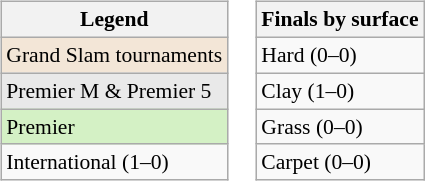<table>
<tr valign=top>
<td><br><table class=wikitable style="font-size:90%">
<tr>
<th>Legend</th>
</tr>
<tr style="background:#f3e6d7;">
<td>Grand Slam tournaments</td>
</tr>
<tr style="background:#e9e9e9;">
<td>Premier M & Premier 5</td>
</tr>
<tr style="background:#d4f1c5;">
<td>Premier</td>
</tr>
<tr>
<td>International (1–0)</td>
</tr>
</table>
</td>
<td><br><table class=wikitable style="font-size:90%">
<tr>
<th>Finals by surface</th>
</tr>
<tr>
<td>Hard (0–0)</td>
</tr>
<tr>
<td>Clay (1–0)</td>
</tr>
<tr>
<td>Grass (0–0)</td>
</tr>
<tr>
<td>Carpet (0–0)</td>
</tr>
</table>
</td>
</tr>
</table>
